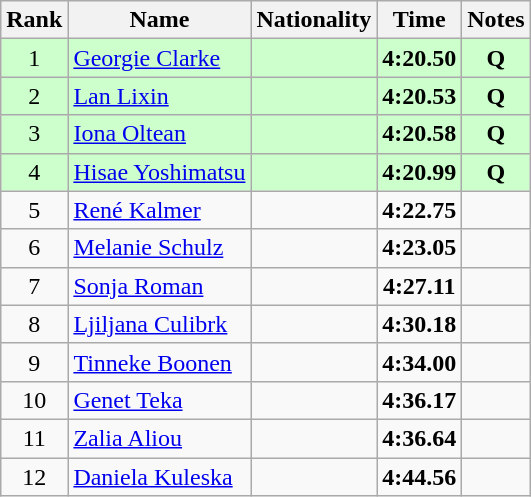<table class="wikitable sortable" style="text-align:center">
<tr>
<th>Rank</th>
<th>Name</th>
<th>Nationality</th>
<th>Time</th>
<th>Notes</th>
</tr>
<tr bgcolor=ccffcc>
<td>1</td>
<td align=left><a href='#'>Georgie Clarke</a></td>
<td align=left></td>
<td><strong>4:20.50</strong></td>
<td><strong>Q</strong></td>
</tr>
<tr bgcolor=ccffcc>
<td>2</td>
<td align=left><a href='#'>Lan Lixin</a></td>
<td align=left></td>
<td><strong>4:20.53</strong></td>
<td><strong>Q</strong></td>
</tr>
<tr bgcolor=ccffcc>
<td>3</td>
<td align=left><a href='#'>Iona Oltean</a></td>
<td align=left></td>
<td><strong>4:20.58</strong></td>
<td><strong>Q</strong></td>
</tr>
<tr bgcolor=ccffcc>
<td>4</td>
<td align=left><a href='#'>Hisae Yoshimatsu</a></td>
<td align=left></td>
<td><strong>4:20.99</strong></td>
<td><strong>Q</strong></td>
</tr>
<tr>
<td>5</td>
<td align=left><a href='#'>René Kalmer</a></td>
<td align=left></td>
<td><strong>4:22.75</strong></td>
<td></td>
</tr>
<tr>
<td>6</td>
<td align=left><a href='#'>Melanie Schulz</a></td>
<td align=left></td>
<td><strong>4:23.05</strong></td>
<td></td>
</tr>
<tr>
<td>7</td>
<td align=left><a href='#'>Sonja Roman</a></td>
<td align=left></td>
<td><strong>4:27.11</strong></td>
<td></td>
</tr>
<tr>
<td>8</td>
<td align=left><a href='#'>Ljiljana Culibrk</a></td>
<td align=left></td>
<td><strong>4:30.18</strong></td>
<td></td>
</tr>
<tr>
<td>9</td>
<td align=left><a href='#'>Tinneke Boonen</a></td>
<td align=left></td>
<td><strong>4:34.00</strong></td>
<td></td>
</tr>
<tr>
<td>10</td>
<td align=left><a href='#'>Genet Teka</a></td>
<td align=left></td>
<td><strong>4:36.17</strong></td>
<td></td>
</tr>
<tr>
<td>11</td>
<td align=left><a href='#'>Zalia Aliou</a></td>
<td align=left></td>
<td><strong>4:36.64</strong></td>
<td></td>
</tr>
<tr>
<td>12</td>
<td align=left><a href='#'>Daniela Kuleska</a></td>
<td align=left></td>
<td><strong>4:44.56</strong></td>
<td></td>
</tr>
</table>
